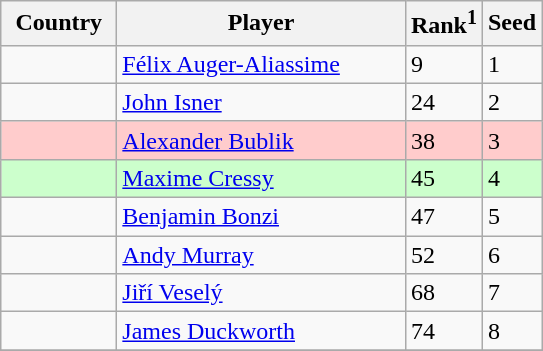<table class="wikitable" border="1">
<tr>
<th width="70">Country</th>
<th width="185">Player</th>
<th>Rank<sup>1</sup></th>
<th>Seed</th>
</tr>
<tr>
<td></td>
<td><a href='#'>Félix Auger-Aliassime</a></td>
<td>9</td>
<td>1</td>
</tr>
<tr>
<td></td>
<td><a href='#'>John Isner</a></td>
<td>24</td>
<td>2</td>
</tr>
<tr bgcolor=#fcc>
<td></td>
<td><a href='#'>Alexander Bublik</a></td>
<td>38</td>
<td>3</td>
</tr>
<tr bgcolor=#cfc>
<td></td>
<td><a href='#'>Maxime Cressy</a></td>
<td>45</td>
<td>4</td>
</tr>
<tr>
<td></td>
<td><a href='#'>Benjamin Bonzi</a></td>
<td>47</td>
<td>5</td>
</tr>
<tr>
<td></td>
<td><a href='#'>Andy Murray</a></td>
<td>52</td>
<td>6</td>
</tr>
<tr>
<td></td>
<td><a href='#'>Jiří Veselý</a></td>
<td>68</td>
<td>7</td>
</tr>
<tr>
<td></td>
<td><a href='#'>James Duckworth</a></td>
<td>74</td>
<td>8</td>
</tr>
<tr>
</tr>
</table>
